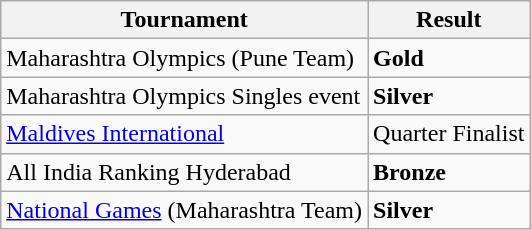<table class="wikitable">
<tr>
<th>Tournament</th>
<th>Result</th>
</tr>
<tr>
<td>Maharashtra Olympics (Pune Team)</td>
<td> <strong>Gold</strong></td>
</tr>
<tr>
<td>Maharashtra Olympics Singles event</td>
<td> <strong>Silver</strong></td>
</tr>
<tr>
<td><a href='#'>Maldives International</a></td>
<td>Quarter Finalist</td>
</tr>
<tr>
<td>All India Ranking Hyderabad</td>
<td> <strong>Bronze</strong></td>
</tr>
<tr>
<td><a href='#'>National Games</a> (Maharashtra Team)</td>
<td> <strong>Silver</strong></td>
</tr>
</table>
